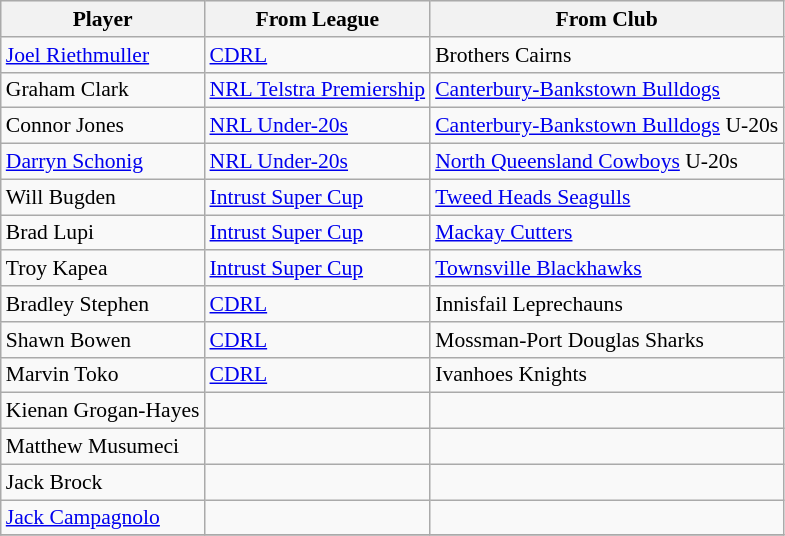<table class="wikitable" style="font-size:90%">
<tr bgcolor="#efefef">
<th width=" ">Player</th>
<th width=" ">From League</th>
<th width=" ">From Club</th>
</tr>
<tr>
<td><a href='#'>Joel Riethmuller</a></td>
<td><a href='#'>CDRL</a></td>
<td> Brothers Cairns</td>
</tr>
<tr>
<td>Graham Clark</td>
<td><a href='#'>NRL Telstra Premiership</a></td>
<td> <a href='#'>Canterbury-Bankstown Bulldogs</a></td>
</tr>
<tr>
<td>Connor Jones</td>
<td><a href='#'>NRL Under-20s</a></td>
<td> <a href='#'>Canterbury-Bankstown Bulldogs</a> U-20s</td>
</tr>
<tr>
<td><a href='#'>Darryn Schonig</a></td>
<td><a href='#'>NRL Under-20s</a></td>
<td> <a href='#'>North Queensland Cowboys</a> U-20s</td>
</tr>
<tr>
<td>Will Bugden</td>
<td><a href='#'>Intrust Super Cup</a></td>
<td> <a href='#'>Tweed Heads Seagulls</a></td>
</tr>
<tr>
<td>Brad Lupi</td>
<td><a href='#'>Intrust Super Cup</a></td>
<td> <a href='#'>Mackay Cutters</a></td>
</tr>
<tr>
<td>Troy Kapea</td>
<td><a href='#'>Intrust Super Cup</a></td>
<td> <a href='#'>Townsville Blackhawks</a></td>
</tr>
<tr>
<td>Bradley Stephen</td>
<td><a href='#'>CDRL</a></td>
<td> Innisfail Leprechauns</td>
</tr>
<tr>
<td>Shawn Bowen</td>
<td><a href='#'>CDRL</a></td>
<td> Mossman-Port Douglas Sharks</td>
</tr>
<tr>
<td>Marvin Toko</td>
<td><a href='#'>CDRL</a></td>
<td> Ivanhoes Knights</td>
</tr>
<tr>
<td>Kienan Grogan-Hayes</td>
<td></td>
<td></td>
</tr>
<tr>
<td>Matthew Musumeci</td>
<td></td>
<td></td>
</tr>
<tr>
<td>Jack Brock</td>
<td></td>
<td></td>
</tr>
<tr>
<td><a href='#'>Jack Campagnolo</a></td>
<td></td>
<td></td>
</tr>
<tr>
</tr>
</table>
